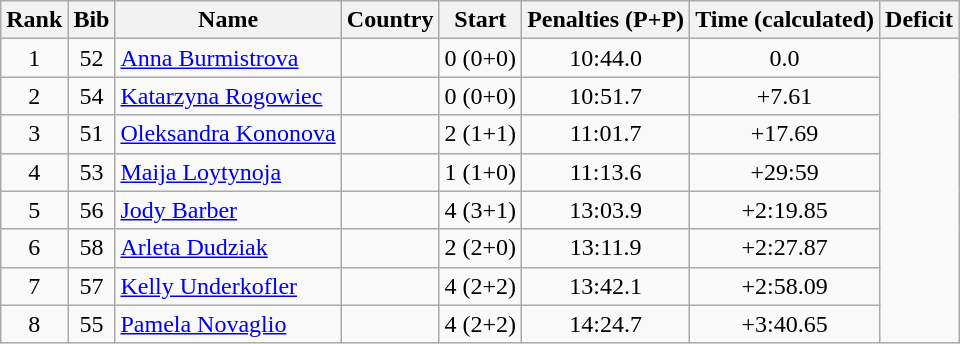<table class="wikitable sortable" style="text-align:center">
<tr>
<th>Rank</th>
<th>Bib</th>
<th>Name</th>
<th>Country</th>
<th>Start</th>
<th>Penalties  (P+P)</th>
<th>Time (calculated)</th>
<th>Deficit</th>
</tr>
<tr>
<td>1</td>
<td>52</td>
<td align=left><a href='#'>Anna Burmistrova</a></td>
<td align=left></td>
<td>0 (0+0)</td>
<td>10:44.0</td>
<td>0.0</td>
</tr>
<tr>
<td>2</td>
<td>54</td>
<td align=left><a href='#'>Katarzyna Rogowiec</a></td>
<td align=left></td>
<td>0 (0+0)</td>
<td>10:51.7</td>
<td>+7.61</td>
</tr>
<tr>
<td>3</td>
<td>51</td>
<td align=left><a href='#'>Oleksandra Kononova</a></td>
<td align=left></td>
<td>2 (1+1)</td>
<td>11:01.7</td>
<td>+17.69</td>
</tr>
<tr>
<td>4</td>
<td>53</td>
<td align=left><a href='#'>Maija Loytynoja</a></td>
<td align=left></td>
<td>1 (1+0)</td>
<td>11:13.6</td>
<td>+29:59</td>
</tr>
<tr>
<td>5</td>
<td>56</td>
<td align=left><a href='#'>Jody Barber</a></td>
<td align=left></td>
<td>4 (3+1)</td>
<td>13:03.9</td>
<td>+2:19.85</td>
</tr>
<tr>
<td>6</td>
<td>58</td>
<td align=left><a href='#'>Arleta Dudziak</a></td>
<td align=left></td>
<td>2 (2+0)</td>
<td>13:11.9</td>
<td>+2:27.87</td>
</tr>
<tr>
<td>7</td>
<td>57</td>
<td align=left><a href='#'>Kelly Underkofler</a></td>
<td align=left></td>
<td>4 (2+2)</td>
<td>13:42.1</td>
<td>+2:58.09</td>
</tr>
<tr>
<td>8</td>
<td>55</td>
<td align=left><a href='#'>Pamela Novaglio</a></td>
<td align=left></td>
<td>4 (2+2)</td>
<td>14:24.7</td>
<td>+3:40.65</td>
</tr>
</table>
